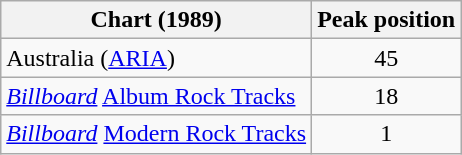<table class="wikitable">
<tr>
<th>Chart (1989)</th>
<th>Peak position</th>
</tr>
<tr>
<td>Australia (<a href='#'>ARIA</a>)</td>
<td style="text-align:center;">45</td>
</tr>
<tr>
<td><a href='#'><em>Billboard</em></a> <a href='#'>Album Rock Tracks</a></td>
<td style="text-align:center;">18</td>
</tr>
<tr>
<td><a href='#'><em>Billboard</em></a> <a href='#'>Modern Rock Tracks</a></td>
<td style="text-align:center;">1</td>
</tr>
</table>
